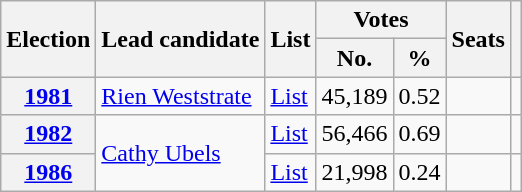<table class="wikitable" style="text-align:right">
<tr>
<th rowspan=2 scope="col">Election</th>
<th rowspan=2 scope="col">Lead candidate</th>
<th rowspan=2 scope="col">List</th>
<th colspan=2 scope="col">Votes</th>
<th rowspan=2 scope="col">Seats</th>
<th scope="col" rowspan=2 class="unsortable"></th>
</tr>
<tr>
<th>No.</th>
<th>%</th>
</tr>
<tr>
<th scope="row"><a href='#'>1981</a></th>
<td align="left"><a href='#'>Rien Weststrate</a></td>
<td align="left"><a href='#'>List</a></td>
<td>45,189</td>
<td>0.52</td>
<td></td>
<td align="left"></td>
</tr>
<tr>
<th scope="row"><a href='#'>1982</a></th>
<td align="left" rowspan="2"><a href='#'>Cathy Ubels</a></td>
<td align="left"><a href='#'>List</a></td>
<td>56,466</td>
<td>0.69</td>
<td></td>
<td align="left"></td>
</tr>
<tr>
<th scope="row"><a href='#'>1986</a></th>
<td align="left"><a href='#'>List</a></td>
<td>21,998</td>
<td>0.24</td>
<td></td>
<td align="left"></td>
</tr>
</table>
